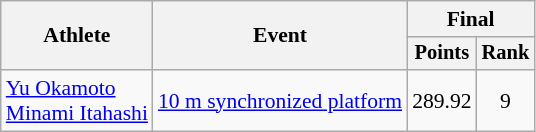<table class="wikitable" style="font-size:90%;">
<tr>
<th rowspan=2>Athlete</th>
<th rowspan=2>Event</th>
<th colspan=2>Final</th>
</tr>
<tr style="font-size:95%">
<th>Points</th>
<th>Rank</th>
</tr>
<tr align=center>
<td align=left><a href='#'>Yu Okamoto</a><br><a href='#'>Minami Itahashi</a></td>
<td align=left><a href='#'>10 m synchronized platform</a></td>
<td>289.92</td>
<td>9</td>
</tr>
</table>
